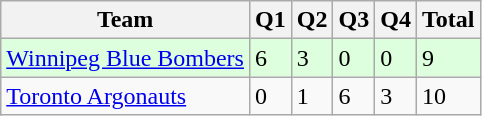<table class="wikitable">
<tr>
<th>Team</th>
<th>Q1</th>
<th>Q2</th>
<th>Q3</th>
<th>Q4</th>
<th>Total</th>
</tr>
<tr style="background-color:#ddffdd">
<td><a href='#'>Winnipeg Blue Bombers</a></td>
<td>6</td>
<td>3</td>
<td>0</td>
<td>0</td>
<td>9</td>
</tr>
<tr>
<td><a href='#'>Toronto Argonauts</a></td>
<td>0</td>
<td>1</td>
<td>6</td>
<td>3</td>
<td>10</td>
</tr>
</table>
